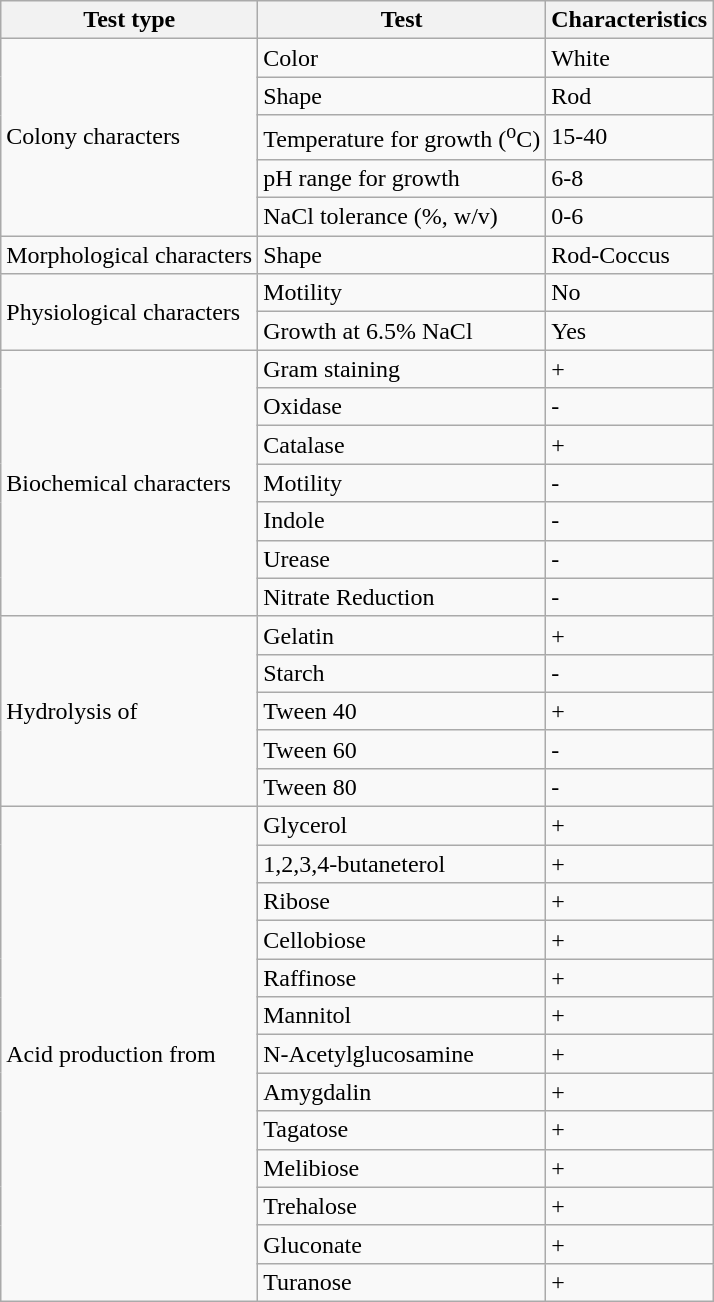<table class="wikitable">
<tr>
<th>Test type</th>
<th>Test</th>
<th>Characteristics</th>
</tr>
<tr>
<td rowspan="5">Colony characters</td>
<td>Color</td>
<td>White</td>
</tr>
<tr>
<td>Shape</td>
<td>Rod</td>
</tr>
<tr>
<td>Temperature for growth (<sup>o</sup>C)</td>
<td>15-40</td>
</tr>
<tr>
<td>pH range for growth</td>
<td>6-8</td>
</tr>
<tr>
<td>NaCl tolerance (%, w/v)</td>
<td>0-6</td>
</tr>
<tr>
<td>Morphological characters</td>
<td>Shape</td>
<td>Rod-Coccus</td>
</tr>
<tr>
<td rowspan="2">Physiological characters</td>
<td>Motility</td>
<td>No</td>
</tr>
<tr>
<td>Growth at 6.5% NaCl</td>
<td>Yes</td>
</tr>
<tr>
<td rowspan="7">Biochemical characters</td>
<td>Gram staining</td>
<td>+</td>
</tr>
<tr>
<td>Oxidase</td>
<td>-</td>
</tr>
<tr>
<td>Catalase</td>
<td>+</td>
</tr>
<tr>
<td>Motility</td>
<td>-</td>
</tr>
<tr>
<td>Indole</td>
<td>-</td>
</tr>
<tr>
<td>Urease</td>
<td>-</td>
</tr>
<tr>
<td>Nitrate Reduction</td>
<td>-</td>
</tr>
<tr>
<td rowspan="5">Hydrolysis of</td>
<td>Gelatin</td>
<td>+</td>
</tr>
<tr>
<td>Starch</td>
<td>-</td>
</tr>
<tr>
<td>Tween 40</td>
<td>+</td>
</tr>
<tr>
<td>Tween 60</td>
<td>-</td>
</tr>
<tr>
<td>Tween 80</td>
<td>-</td>
</tr>
<tr>
<td rowspan="13">Acid production from</td>
<td>Glycerol</td>
<td>+</td>
</tr>
<tr>
<td>1,2,3,4-butaneterol</td>
<td>+</td>
</tr>
<tr>
<td>Ribose</td>
<td>+</td>
</tr>
<tr>
<td>Cellobiose</td>
<td>+</td>
</tr>
<tr>
<td>Raffinose</td>
<td>+</td>
</tr>
<tr>
<td>Mannitol</td>
<td>+</td>
</tr>
<tr>
<td>N-Acetylglucosamine</td>
<td>+</td>
</tr>
<tr>
<td>Amygdalin</td>
<td>+</td>
</tr>
<tr>
<td>Tagatose</td>
<td>+</td>
</tr>
<tr>
<td>Melibiose</td>
<td>+</td>
</tr>
<tr>
<td>Trehalose</td>
<td>+</td>
</tr>
<tr>
<td>Gluconate</td>
<td>+</td>
</tr>
<tr>
<td>Turanose</td>
<td>+</td>
</tr>
</table>
